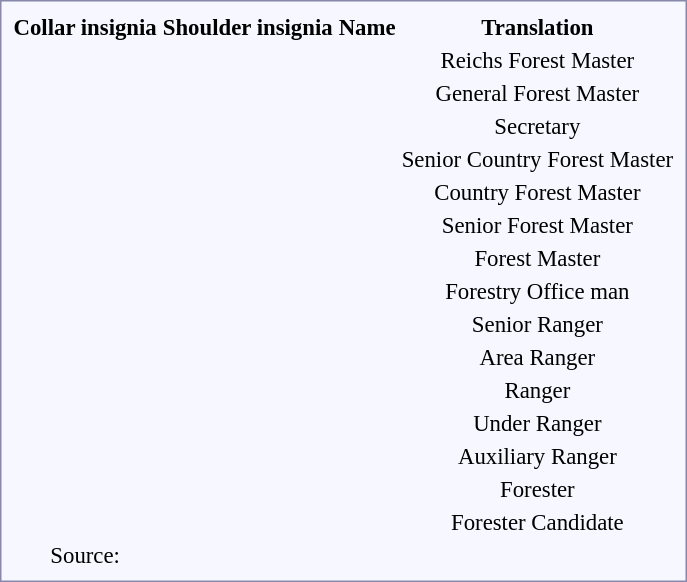<table style="border:1px solid #8888aa; background-color:#f7f8ff; padding:5px; font-size:95%; margin: 0px 12px 12px 0px;">
<tr style="text-align:center;">
<th>Collar insignia</th>
<th>Shoulder insignia</th>
<th>Name</th>
<th>Translation</th>
</tr>
<tr style="text-align:center;">
<td></td>
<td></td>
<td></td>
<td>Reichs Forest Master</td>
</tr>
<tr style="text-align:center;">
<td></td>
<td></td>
<td></td>
<td>General Forest Master</td>
</tr>
<tr style="text-align:center;">
<td></td>
<td></td>
<td></td>
<td>Secretary</td>
</tr>
<tr style="text-align:center;">
<td></td>
<td></td>
<td></td>
<td>Senior Country Forest Master</td>
</tr>
<tr style="text-align:center;">
<td></td>
<td></td>
<td></td>
<td>Country Forest Master</td>
</tr>
<tr style="text-align:center;">
<td></td>
<td></td>
<td></td>
<td>Senior Forest Master</td>
</tr>
<tr style="text-align:center;">
<td rowspan=2></td>
<td></td>
<td></td>
<td>Forest Master</td>
</tr>
<tr style="text-align:center;">
<td></td>
<td></td>
<td>Forestry Office man</td>
</tr>
<tr style="text-align:center;">
<td></td>
<td></td>
<td></td>
<td>Senior Ranger</td>
</tr>
<tr style="text-align:center;">
<td></td>
<td></td>
<td></td>
<td>Area Ranger</td>
</tr>
<tr style="text-align:center;">
<td></td>
<td></td>
<td></td>
<td>Ranger</td>
</tr>
<tr style="text-align:center;">
<td></td>
<td></td>
<td></td>
<td>Under Ranger</td>
</tr>
<tr style="text-align:center;">
<td></td>
<td></td>
<td></td>
<td>Auxiliary Ranger</td>
</tr>
<tr style="text-align:center;">
<td></td>
<td></td>
<td></td>
<td>Forester</td>
</tr>
<tr style="text-align:center;">
<td></td>
<td></td>
<td></td>
<td>Forester Candidate</td>
</tr>
<tr style="text-align:center;">
<td>Source:</td>
</tr>
</table>
